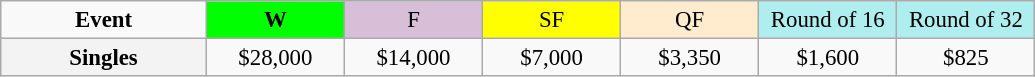<table class=wikitable style=font-size:95%;text-align:center>
<tr>
<td style="width:130px"><strong>Event</strong></td>
<td style="width:85px; background:lime"><strong>W</strong></td>
<td style="width:85px; background:thistle">F</td>
<td style="width:85px; background:#ffff00">SF</td>
<td style="width:85px; background:#ffebcd">QF</td>
<td style="width:85px; background:#afeeee">Round of 16</td>
<td style="width:85px; background:#afeeee">Round of 32</td>
</tr>
<tr>
<th style=background:#f3f3f3>Singles </th>
<td>$28,000</td>
<td>$14,000</td>
<td>$7,000</td>
<td>$3,350</td>
<td>$1,600</td>
<td>$825</td>
</tr>
</table>
